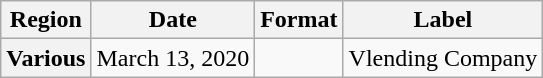<table class="wikitable plainrowheaders">
<tr>
<th scope="col">Region</th>
<th scope="col">Date</th>
<th scope="col">Format</th>
<th scope="col">Label</th>
</tr>
<tr>
<th scope="row">Various</th>
<td>March 13, 2020</td>
<td></td>
<td>Vlending Company</td>
</tr>
</table>
